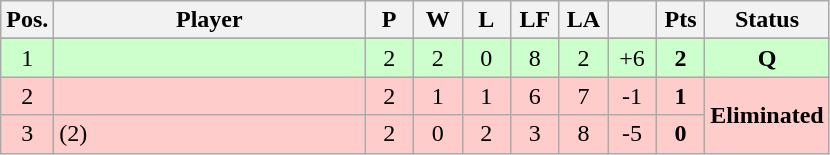<table class="wikitable" style="text-align:center; margin: 1em auto 1em auto, align:left">
<tr>
<th width=25>Pos.</th>
<th width=200>Player</th>
<th width=25>P</th>
<th width=25>W</th>
<th width=25>L</th>
<th width=25>LF</th>
<th width=25>LA</th>
<th width=25></th>
<th width=25>Pts</th>
<th width=75>Status</th>
</tr>
<tr>
</tr>
<tr style="background:#CCFFCC;">
<td>1</td>
<td align=left></td>
<td>2</td>
<td>2</td>
<td>0</td>
<td>8</td>
<td>2</td>
<td>+6</td>
<td><strong>2</strong></td>
<td><strong>Q</strong></td>
</tr>
<tr style="background:#FFCCCC;">
<td>2</td>
<td align=left></td>
<td>2</td>
<td>1</td>
<td>1</td>
<td>6</td>
<td>7</td>
<td>-1</td>
<td><strong>1</strong></td>
<td rowspan=2><strong>Eliminated</strong></td>
</tr>
<tr style="background:#FFCCCC;">
<td>3</td>
<td align=left> (2)</td>
<td>2</td>
<td>0</td>
<td>2</td>
<td>3</td>
<td>8</td>
<td>-5</td>
<td><strong>0</strong></td>
</tr>
</table>
